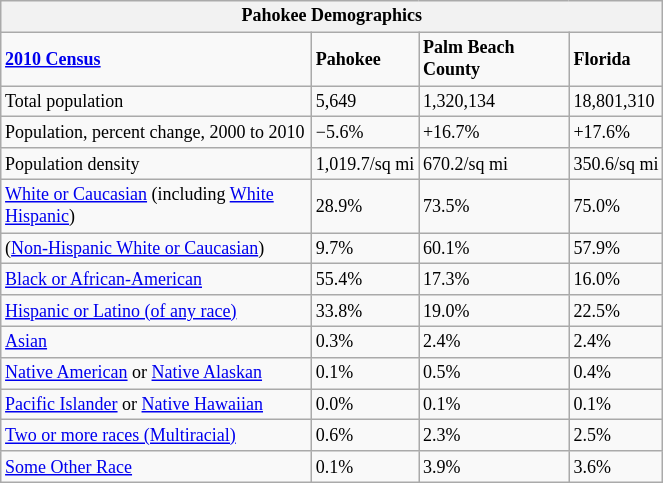<table class="wikitable" style="float: left; margin-right: 2em; width: 35%; font-size: 75%;">
<tr>
<th colspan=4><strong>Pahokee Demographics</strong></th>
</tr>
<tr>
<td><strong><a href='#'>2010 Census</a></strong></td>
<td><strong>Pahokee</strong></td>
<td><strong>Palm Beach County</strong></td>
<td><strong>Florida</strong></td>
</tr>
<tr>
<td>Total population</td>
<td>5,649</td>
<td>1,320,134</td>
<td>18,801,310</td>
</tr>
<tr>
<td>Population, percent change, 2000 to 2010</td>
<td>−5.6%</td>
<td>+16.7%</td>
<td>+17.6%</td>
</tr>
<tr>
<td>Population density</td>
<td>1,019.7/sq mi</td>
<td>670.2/sq mi</td>
<td>350.6/sq mi</td>
</tr>
<tr>
<td><a href='#'>White or Caucasian</a> (including <a href='#'>White Hispanic</a>)</td>
<td>28.9%</td>
<td>73.5%</td>
<td>75.0%</td>
</tr>
<tr>
<td>(<a href='#'>Non-Hispanic White or Caucasian</a>)</td>
<td>9.7%</td>
<td>60.1%</td>
<td>57.9%</td>
</tr>
<tr>
<td><a href='#'>Black or African-American</a></td>
<td>55.4%</td>
<td>17.3%</td>
<td>16.0%</td>
</tr>
<tr>
<td><a href='#'>Hispanic or Latino (of any race)</a></td>
<td>33.8%</td>
<td>19.0%</td>
<td>22.5%</td>
</tr>
<tr>
<td><a href='#'>Asian</a></td>
<td>0.3%</td>
<td>2.4%</td>
<td>2.4%</td>
</tr>
<tr>
<td><a href='#'>Native American</a> or <a href='#'>Native Alaskan</a></td>
<td>0.1%</td>
<td>0.5%</td>
<td>0.4%</td>
</tr>
<tr>
<td><a href='#'>Pacific Islander</a> or <a href='#'>Native Hawaiian</a></td>
<td>0.0%</td>
<td>0.1%</td>
<td>0.1%</td>
</tr>
<tr>
<td><a href='#'>Two or more races (Multiracial)</a></td>
<td>0.6%</td>
<td>2.3%</td>
<td>2.5%</td>
</tr>
<tr>
<td><a href='#'>Some Other Race</a></td>
<td>0.1%</td>
<td>3.9%</td>
<td>3.6%</td>
</tr>
</table>
